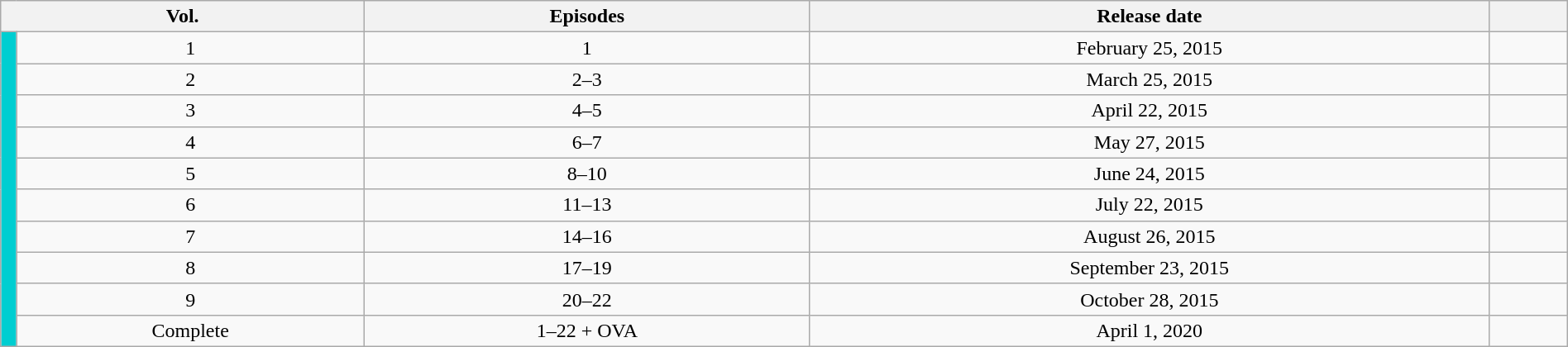<table class="wikitable" style="text-align: center; width: 100%;">
<tr>
<th colspan="2">Vol.</th>
<th>Episodes</th>
<th>Release date</th>
<th width="5%"></th>
</tr>
<tr>
<td rowspan="10" width="1%" style="background: #00CED1;"></td>
<td>1</td>
<td>1</td>
<td>February 25, 2015</td>
<td></td>
</tr>
<tr>
<td>2</td>
<td>2–3</td>
<td>March 25, 2015</td>
<td></td>
</tr>
<tr>
<td>3</td>
<td>4–5</td>
<td>April 22, 2015</td>
<td></td>
</tr>
<tr>
<td>4</td>
<td>6–7</td>
<td>May 27, 2015</td>
<td></td>
</tr>
<tr>
<td>5</td>
<td>8–10</td>
<td>June 24, 2015</td>
<td></td>
</tr>
<tr>
<td>6</td>
<td>11–13</td>
<td>July 22, 2015</td>
<td></td>
</tr>
<tr>
<td>7</td>
<td>14–16</td>
<td>August 26, 2015</td>
<td></td>
</tr>
<tr>
<td>8</td>
<td>17–19</td>
<td>September 23, 2015</td>
<td></td>
</tr>
<tr>
<td>9</td>
<td>20–22</td>
<td>October 28, 2015</td>
<td></td>
</tr>
<tr>
<td>Complete</td>
<td>1–22 + OVA</td>
<td>April 1, 2020</td>
<td></td>
</tr>
</table>
